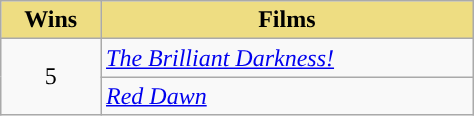<table class="wikitable" align="center" style="width:25%;">
<tr>
<th style="background:#EEDD82;" align="center">Wins</th>
<th style="background:#EEDD82;" align="center">Films</th>
</tr>
<tr>
<td rowspan="2" style="text-align:center">5</td>
<td><em><a href='#'>The Brilliant Darkness!</a></em></td>
</tr>
<tr>
<td><em><a href='#'>Red Dawn</a></em></td>
</tr>
</table>
